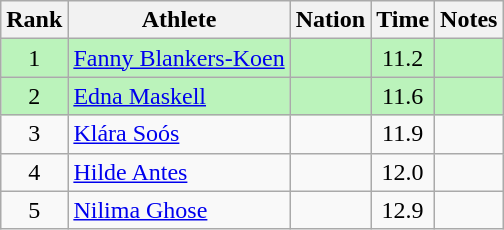<table class="wikitable sortable" style="text-align:center">
<tr>
<th>Rank</th>
<th>Athlete</th>
<th>Nation</th>
<th>Time</th>
<th>Notes</th>
</tr>
<tr bgcolor=bbf3bb>
<td>1</td>
<td align="left"><a href='#'>Fanny Blankers-Koen</a></td>
<td align="left"></td>
<td>11.2</td>
<td></td>
</tr>
<tr bgcolor=bbf3bb>
<td>2</td>
<td align="left"><a href='#'>Edna Maskell</a></td>
<td align="left"></td>
<td>11.6</td>
<td></td>
</tr>
<tr>
<td>3</td>
<td align="left"><a href='#'>Klára Soós</a></td>
<td align="left"></td>
<td>11.9</td>
<td></td>
</tr>
<tr>
<td>4</td>
<td align="left"><a href='#'>Hilde Antes</a></td>
<td align="left"></td>
<td>12.0</td>
<td></td>
</tr>
<tr>
<td>5</td>
<td align="left"><a href='#'>Nilima Ghose</a></td>
<td align="left"></td>
<td>12.9</td>
<td></td>
</tr>
</table>
